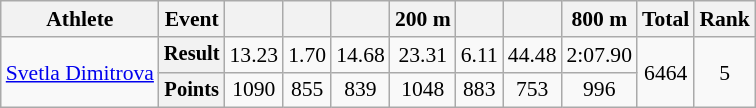<table class=wikitable style="font-size:90%; text-align:center">
<tr>
<th>Athlete</th>
<th>Event</th>
<th></th>
<th></th>
<th></th>
<th>200 m</th>
<th></th>
<th></th>
<th>800 m</th>
<th>Total</th>
<th>Rank</th>
</tr>
<tr align=center>
<td align=left rowspan=2><a href='#'>Svetla Dimitrova</a></td>
<th style="font-size:95%">Result</th>
<td>13.23</td>
<td>1.70</td>
<td>14.68</td>
<td>23.31</td>
<td>6.11</td>
<td>44.48</td>
<td>2:07.90</td>
<td rowspan=2>6464</td>
<td rowspan=2>5</td>
</tr>
<tr align=center>
<th style="font-size:95%">Points</th>
<td>1090</td>
<td>855</td>
<td>839</td>
<td>1048</td>
<td>883</td>
<td>753</td>
<td>996</td>
</tr>
</table>
